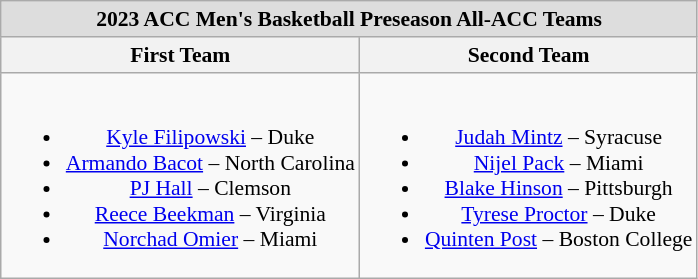<table class="wikitable" style="text-align:center; white-space:nowrap; font-size:90%;">
<tr>
<td colspan="2" style="text-align:center; background:#ddd;"><strong>2023 ACC Men's Basketball Preseason All-ACC Teams</strong></td>
</tr>
<tr>
<th>First Team</th>
<th>Second Team</th>
</tr>
<tr>
<td><br><ul><li><a href='#'>Kyle Filipowski</a> – Duke</li><li><a href='#'>Armando Bacot</a> – North Carolina</li><li><a href='#'>PJ Hall</a> – Clemson</li><li><a href='#'>Reece Beekman</a> – Virginia</li><li><a href='#'>Norchad Omier</a> – Miami</li></ul></td>
<td><br><ul><li><a href='#'>Judah Mintz</a> – Syracuse</li><li><a href='#'>Nijel Pack</a> – Miami</li><li><a href='#'>Blake Hinson</a> – Pittsburgh</li><li><a href='#'>Tyrese Proctor</a> – Duke</li><li><a href='#'>Quinten Post</a> – Boston College</li></ul></td>
</tr>
</table>
